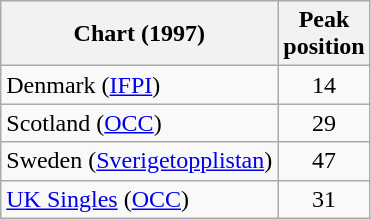<table class="wikitable sortable">
<tr>
<th>Chart (1997)</th>
<th>Peak<br>position</th>
</tr>
<tr>
<td>Denmark (<a href='#'>IFPI</a>)</td>
<td align="center">14</td>
</tr>
<tr>
<td>Scotland (<a href='#'>OCC</a>)</td>
<td align="center">29</td>
</tr>
<tr>
<td>Sweden (<a href='#'>Sverigetopplistan</a>)</td>
<td align="center">47</td>
</tr>
<tr>
<td><a href='#'>UK Singles</a> (<a href='#'>OCC</a>)</td>
<td align="center">31</td>
</tr>
</table>
